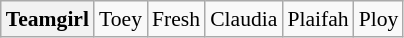<table class="wikitable" style="font-size:90%; text-align:center">
<tr>
<th>Teamgirl</th>
<td>Toey</td>
<td>Fresh</td>
<td>Claudia</td>
<td>Plaifah</td>
<td>Ploy</td>
</tr>
</table>
